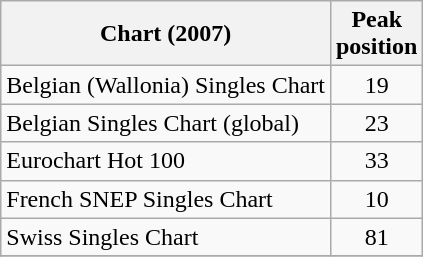<table class="wikitable sortable">
<tr>
<th>Chart (2007)</th>
<th>Peak<br>position</th>
</tr>
<tr>
<td>Belgian (Wallonia) Singles Chart</td>
<td align="center">19</td>
</tr>
<tr>
<td>Belgian Singles Chart (global)</td>
<td align="center">23</td>
</tr>
<tr>
<td>Eurochart Hot 100</td>
<td align="center">33</td>
</tr>
<tr>
<td>French SNEP Singles Chart</td>
<td align="center">10</td>
</tr>
<tr>
<td>Swiss Singles Chart</td>
<td align="center">81</td>
</tr>
<tr>
</tr>
</table>
